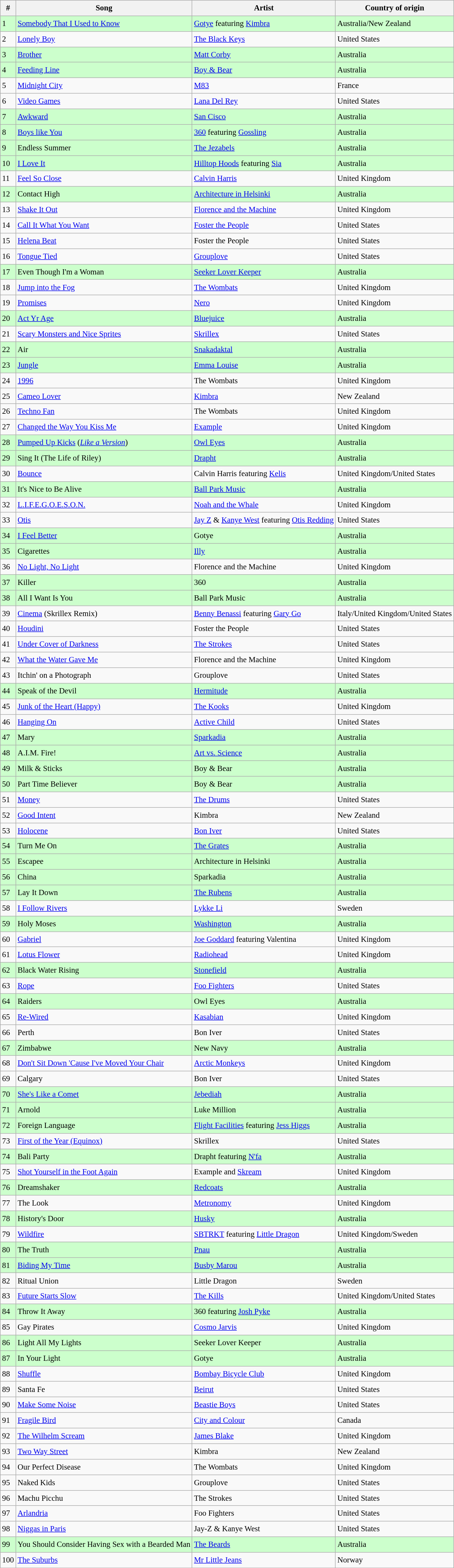<table class="wikitable sortable" style="font-size:0.95em;line-height:1.5em;">
<tr>
<th>#</th>
<th>Song</th>
<th>Artist</th>
<th>Country of origin</th>
</tr>
<tr style="background:#ccffcc">
<td>1</td>
<td><a href='#'>Somebody That I Used to Know</a></td>
<td><a href='#'>Gotye</a> featuring <a href='#'>Kimbra</a></td>
<td>Australia/New Zealand</td>
</tr>
<tr>
<td>2</td>
<td><a href='#'>Lonely Boy</a></td>
<td><a href='#'>The Black Keys</a></td>
<td>United States</td>
</tr>
<tr style="background:#ccffcc">
<td>3</td>
<td><a href='#'>Brother</a></td>
<td><a href='#'>Matt Corby</a></td>
<td>Australia</td>
</tr>
<tr style="background:#ccffcc">
<td>4</td>
<td><a href='#'>Feeding Line</a></td>
<td><a href='#'>Boy & Bear</a></td>
<td>Australia</td>
</tr>
<tr>
<td>5</td>
<td><a href='#'>Midnight City</a></td>
<td><a href='#'>M83</a></td>
<td>France</td>
</tr>
<tr>
<td>6</td>
<td><a href='#'>Video Games</a></td>
<td><a href='#'>Lana Del Rey</a></td>
<td>United States</td>
</tr>
<tr style="background:#ccffcc">
<td>7</td>
<td><a href='#'>Awkward</a></td>
<td><a href='#'>San Cisco</a></td>
<td>Australia</td>
</tr>
<tr style="background:#ccffcc">
<td>8</td>
<td><a href='#'>Boys like You</a></td>
<td><a href='#'>360</a> featuring <a href='#'>Gossling</a></td>
<td>Australia</td>
</tr>
<tr style="background:#ccffcc">
<td>9</td>
<td>Endless Summer</td>
<td><a href='#'>The Jezabels</a></td>
<td>Australia</td>
</tr>
<tr style="background:#ccffcc">
<td>10</td>
<td><a href='#'>I Love It</a></td>
<td><a href='#'>Hilltop Hoods</a> featuring <a href='#'>Sia</a></td>
<td>Australia</td>
</tr>
<tr>
<td>11</td>
<td><a href='#'>Feel So Close</a></td>
<td><a href='#'>Calvin Harris</a></td>
<td>United Kingdom</td>
</tr>
<tr style="background:#ccffcc">
<td>12</td>
<td>Contact High</td>
<td><a href='#'>Architecture in Helsinki</a></td>
<td>Australia</td>
</tr>
<tr>
<td>13</td>
<td><a href='#'>Shake It Out</a></td>
<td><a href='#'>Florence and the Machine</a></td>
<td>United Kingdom</td>
</tr>
<tr>
<td>14</td>
<td><a href='#'>Call It What You Want</a></td>
<td><a href='#'>Foster the People</a></td>
<td>United States</td>
</tr>
<tr>
<td>15</td>
<td><a href='#'>Helena Beat</a></td>
<td>Foster the People</td>
<td>United States</td>
</tr>
<tr>
<td>16</td>
<td><a href='#'>Tongue Tied</a></td>
<td><a href='#'>Grouplove</a></td>
<td>United States</td>
</tr>
<tr style="background:#ccffcc">
<td>17</td>
<td>Even Though I'm a Woman</td>
<td><a href='#'>Seeker Lover Keeper</a></td>
<td>Australia</td>
</tr>
<tr>
<td>18</td>
<td><a href='#'>Jump into the Fog</a></td>
<td><a href='#'>The Wombats</a></td>
<td>United Kingdom</td>
</tr>
<tr>
<td>19</td>
<td><a href='#'>Promises</a></td>
<td><a href='#'>Nero</a></td>
<td>United Kingdom</td>
</tr>
<tr style="background:#ccffcc">
<td>20</td>
<td><a href='#'>Act Yr Age</a></td>
<td><a href='#'>Bluejuice</a></td>
<td>Australia</td>
</tr>
<tr>
<td>21</td>
<td><a href='#'>Scary Monsters and Nice Sprites</a></td>
<td><a href='#'>Skrillex</a></td>
<td>United States</td>
</tr>
<tr style="background:#ccffcc">
<td>22</td>
<td>Air</td>
<td><a href='#'>Snakadaktal</a></td>
<td>Australia</td>
</tr>
<tr style="background:#ccffcc">
<td>23</td>
<td><a href='#'>Jungle</a></td>
<td><a href='#'>Emma Louise</a></td>
<td>Australia</td>
</tr>
<tr>
<td>24</td>
<td><a href='#'>1996</a></td>
<td>The Wombats</td>
<td>United Kingdom</td>
</tr>
<tr>
<td>25</td>
<td><a href='#'>Cameo Lover</a></td>
<td><a href='#'>Kimbra</a></td>
<td>New Zealand</td>
</tr>
<tr>
<td>26</td>
<td><a href='#'>Techno Fan</a></td>
<td>The Wombats</td>
<td>United Kingdom</td>
</tr>
<tr>
<td>27</td>
<td><a href='#'>Changed the Way You Kiss Me</a></td>
<td><a href='#'>Example</a></td>
<td>United Kingdom</td>
</tr>
<tr style="background:#ccffcc">
<td>28</td>
<td><a href='#'>Pumped Up Kicks</a> (<em><a href='#'>Like a Version</a></em>)</td>
<td><a href='#'>Owl Eyes</a></td>
<td>Australia</td>
</tr>
<tr style="background:#ccffcc">
<td>29</td>
<td>Sing It (The Life of Riley)</td>
<td><a href='#'>Drapht</a></td>
<td>Australia</td>
</tr>
<tr>
<td>30</td>
<td><a href='#'>Bounce</a></td>
<td>Calvin Harris featuring <a href='#'>Kelis</a></td>
<td>United Kingdom/United States</td>
</tr>
<tr style="background:#ccffcc">
<td>31</td>
<td>It's Nice to Be Alive</td>
<td><a href='#'>Ball Park Music</a></td>
<td>Australia</td>
</tr>
<tr>
<td>32</td>
<td><a href='#'>L.I.F.E.G.O.E.S.O.N.</a></td>
<td><a href='#'>Noah and the Whale</a></td>
<td>United Kingdom</td>
</tr>
<tr>
<td>33</td>
<td><a href='#'>Otis</a></td>
<td><a href='#'>Jay Z</a> & <a href='#'>Kanye West</a> featuring <a href='#'>Otis Redding</a></td>
<td>United States</td>
</tr>
<tr style="background:#ccffcc">
<td>34</td>
<td><a href='#'>I Feel Better</a></td>
<td>Gotye</td>
<td>Australia</td>
</tr>
<tr style="background:#ccffcc">
<td>35</td>
<td>Cigarettes</td>
<td><a href='#'>Illy</a></td>
<td>Australia</td>
</tr>
<tr>
<td>36</td>
<td><a href='#'>No Light, No Light</a></td>
<td>Florence and the Machine</td>
<td>United Kingdom</td>
</tr>
<tr style="background:#ccffcc">
<td>37</td>
<td>Killer</td>
<td>360</td>
<td>Australia</td>
</tr>
<tr style="background:#ccffcc">
<td>38</td>
<td>All I Want Is You</td>
<td>Ball Park Music</td>
<td>Australia</td>
</tr>
<tr>
<td>39</td>
<td><a href='#'>Cinema</a> (Skrillex Remix)</td>
<td><a href='#'>Benny Benassi</a> featuring <a href='#'>Gary Go</a></td>
<td>Italy/United Kingdom/United States</td>
</tr>
<tr>
<td>40</td>
<td><a href='#'>Houdini</a></td>
<td>Foster the People</td>
<td>United States</td>
</tr>
<tr>
<td>41</td>
<td><a href='#'>Under Cover of Darkness</a></td>
<td><a href='#'>The Strokes</a></td>
<td>United States</td>
</tr>
<tr>
<td>42</td>
<td><a href='#'>What the Water Gave Me</a></td>
<td>Florence and the Machine</td>
<td>United Kingdom</td>
</tr>
<tr>
<td>43</td>
<td>Itchin' on a Photograph</td>
<td>Grouplove</td>
<td>United States</td>
</tr>
<tr style="background:#ccffcc">
<td>44</td>
<td>Speak of the Devil</td>
<td><a href='#'>Hermitude</a></td>
<td>Australia</td>
</tr>
<tr>
<td>45</td>
<td><a href='#'>Junk of the Heart (Happy)</a></td>
<td><a href='#'>The Kooks</a></td>
<td>United Kingdom</td>
</tr>
<tr>
<td>46</td>
<td><a href='#'>Hanging On</a></td>
<td><a href='#'>Active Child</a></td>
<td>United States</td>
</tr>
<tr style="background:#ccffcc">
<td>47</td>
<td>Mary</td>
<td><a href='#'>Sparkadia</a></td>
<td>Australia</td>
</tr>
<tr style="background:#ccffcc">
<td>48</td>
<td>A.I.M. Fire!</td>
<td><a href='#'>Art vs. Science</a></td>
<td>Australia</td>
</tr>
<tr style="background:#ccffcc">
<td>49</td>
<td>Milk & Sticks</td>
<td>Boy & Bear</td>
<td>Australia</td>
</tr>
<tr style="background:#ccffcc">
<td>50</td>
<td>Part Time Believer</td>
<td>Boy & Bear</td>
<td>Australia</td>
</tr>
<tr>
<td>51</td>
<td><a href='#'>Money</a></td>
<td><a href='#'>The Drums</a></td>
<td>United States</td>
</tr>
<tr>
<td>52</td>
<td><a href='#'>Good Intent</a></td>
<td>Kimbra</td>
<td>New Zealand</td>
</tr>
<tr>
<td>53</td>
<td><a href='#'>Holocene</a></td>
<td><a href='#'>Bon Iver</a></td>
<td>United States</td>
</tr>
<tr style="background:#ccffcc">
<td>54</td>
<td>Turn Me On</td>
<td><a href='#'>The Grates</a></td>
<td>Australia</td>
</tr>
<tr style="background:#ccffcc">
<td>55</td>
<td>Escapee</td>
<td>Architecture in Helsinki</td>
<td>Australia</td>
</tr>
<tr style="background:#ccffcc">
<td>56</td>
<td>China</td>
<td>Sparkadia</td>
<td>Australia</td>
</tr>
<tr style="background:#ccffcc">
<td>57</td>
<td>Lay It Down</td>
<td><a href='#'>The Rubens</a></td>
<td>Australia</td>
</tr>
<tr>
<td>58</td>
<td><a href='#'>I Follow Rivers</a></td>
<td><a href='#'>Lykke Li</a></td>
<td>Sweden</td>
</tr>
<tr style="background:#ccffcc">
<td>59</td>
<td>Holy Moses</td>
<td><a href='#'>Washington</a></td>
<td>Australia</td>
</tr>
<tr>
<td>60</td>
<td><a href='#'>Gabriel</a></td>
<td><a href='#'>Joe Goddard</a> featuring Valentina</td>
<td>United Kingdom</td>
</tr>
<tr>
<td>61</td>
<td><a href='#'>Lotus Flower</a></td>
<td><a href='#'>Radiohead</a></td>
<td>United Kingdom</td>
</tr>
<tr style="background:#ccffcc">
<td>62</td>
<td>Black Water Rising</td>
<td><a href='#'>Stonefield</a></td>
<td>Australia</td>
</tr>
<tr>
<td>63</td>
<td><a href='#'>Rope</a></td>
<td><a href='#'>Foo Fighters</a></td>
<td>United States</td>
</tr>
<tr style="background:#ccffcc">
<td>64</td>
<td>Raiders</td>
<td>Owl Eyes</td>
<td>Australia</td>
</tr>
<tr>
<td>65</td>
<td><a href='#'>Re-Wired</a></td>
<td><a href='#'>Kasabian</a></td>
<td>United Kingdom</td>
</tr>
<tr>
<td>66</td>
<td>Perth</td>
<td>Bon Iver</td>
<td>United States</td>
</tr>
<tr style="background:#ccffcc">
<td>67</td>
<td>Zimbabwe</td>
<td>New Navy</td>
<td>Australia</td>
</tr>
<tr>
<td>68</td>
<td><a href='#'>Don't Sit Down 'Cause I've Moved Your Chair</a></td>
<td><a href='#'>Arctic Monkeys</a></td>
<td>United Kingdom</td>
</tr>
<tr>
<td>69</td>
<td>Calgary</td>
<td>Bon Iver</td>
<td>United States</td>
</tr>
<tr style="background:#ccffcc">
<td>70</td>
<td><a href='#'>She's Like a Comet</a></td>
<td><a href='#'>Jebediah</a></td>
<td>Australia</td>
</tr>
<tr style="background:#ccffcc">
<td>71</td>
<td>Arnold</td>
<td>Luke Million</td>
<td>Australia</td>
</tr>
<tr style="background:#ccffcc">
<td>72</td>
<td>Foreign Language</td>
<td><a href='#'>Flight Facilities</a> featuring <a href='#'>Jess Higgs</a></td>
<td>Australia</td>
</tr>
<tr>
<td>73</td>
<td><a href='#'>First of the Year (Equinox)</a></td>
<td>Skrillex</td>
<td>United States</td>
</tr>
<tr style="background:#ccffcc">
<td>74</td>
<td>Bali Party</td>
<td>Drapht featuring <a href='#'>N'fa</a></td>
<td>Australia</td>
</tr>
<tr>
<td>75</td>
<td><a href='#'>Shot Yourself in the Foot Again</a></td>
<td>Example and <a href='#'>Skream</a></td>
<td>United Kingdom</td>
</tr>
<tr style="background:#ccffcc">
<td>76</td>
<td>Dreamshaker</td>
<td><a href='#'>Redcoats</a></td>
<td>Australia</td>
</tr>
<tr>
<td>77</td>
<td>The Look</td>
<td><a href='#'>Metronomy</a></td>
<td>United Kingdom</td>
</tr>
<tr style="background:#ccffcc">
<td>78</td>
<td>History's Door</td>
<td><a href='#'>Husky</a></td>
<td>Australia</td>
</tr>
<tr>
<td>79</td>
<td><a href='#'>Wildfire</a></td>
<td><a href='#'>SBTRKT</a> featuring <a href='#'>Little Dragon</a></td>
<td>United Kingdom/Sweden</td>
</tr>
<tr style="background:#ccffcc">
<td>80</td>
<td>The Truth</td>
<td><a href='#'>Pnau</a></td>
<td>Australia</td>
</tr>
<tr style="background:#ccffcc">
<td>81</td>
<td><a href='#'>Biding My Time</a></td>
<td><a href='#'>Busby Marou</a></td>
<td>Australia</td>
</tr>
<tr>
<td>82</td>
<td>Ritual Union</td>
<td>Little Dragon</td>
<td>Sweden</td>
</tr>
<tr>
<td>83</td>
<td><a href='#'>Future Starts Slow</a></td>
<td><a href='#'>The Kills</a></td>
<td>United Kingdom/United States</td>
</tr>
<tr style="background:#ccffcc">
<td>84</td>
<td>Throw It Away</td>
<td>360 featuring <a href='#'>Josh Pyke</a></td>
<td>Australia</td>
</tr>
<tr>
<td>85</td>
<td>Gay Pirates</td>
<td><a href='#'>Cosmo Jarvis</a></td>
<td>United Kingdom</td>
</tr>
<tr style="background:#ccffcc">
<td>86</td>
<td>Light All My Lights</td>
<td>Seeker Lover Keeper</td>
<td>Australia</td>
</tr>
<tr style="background:#ccffcc">
<td>87</td>
<td>In Your Light</td>
<td>Gotye</td>
<td>Australia</td>
</tr>
<tr>
<td>88</td>
<td><a href='#'>Shuffle</a></td>
<td><a href='#'>Bombay Bicycle Club</a></td>
<td>United Kingdom</td>
</tr>
<tr>
<td>89</td>
<td>Santa Fe</td>
<td><a href='#'>Beirut</a></td>
<td>United States</td>
</tr>
<tr>
<td>90</td>
<td><a href='#'>Make Some Noise</a></td>
<td><a href='#'>Beastie Boys</a></td>
<td>United States</td>
</tr>
<tr>
<td>91</td>
<td><a href='#'>Fragile Bird</a></td>
<td><a href='#'>City and Colour</a></td>
<td>Canada</td>
</tr>
<tr>
<td>92</td>
<td><a href='#'>The Wilhelm Scream</a></td>
<td><a href='#'>James Blake</a></td>
<td>United Kingdom</td>
</tr>
<tr>
<td>93</td>
<td><a href='#'>Two Way Street</a></td>
<td>Kimbra</td>
<td>New Zealand</td>
</tr>
<tr>
<td>94</td>
<td>Our Perfect Disease</td>
<td>The Wombats</td>
<td>United Kingdom</td>
</tr>
<tr>
<td>95</td>
<td>Naked Kids</td>
<td>Grouplove</td>
<td>United States</td>
</tr>
<tr>
<td>96</td>
<td>Machu Picchu</td>
<td>The Strokes</td>
<td>United States</td>
</tr>
<tr>
<td>97</td>
<td><a href='#'>Arlandria</a></td>
<td>Foo Fighters</td>
<td>United States</td>
</tr>
<tr>
<td>98</td>
<td><a href='#'>Niggas in Paris</a></td>
<td>Jay-Z & Kanye West</td>
<td>United States</td>
</tr>
<tr style="background:#ccffcc">
<td>99</td>
<td>You Should Consider Having Sex with a Bearded Man</td>
<td><a href='#'>The Beards</a></td>
<td>Australia</td>
</tr>
<tr>
<td>100</td>
<td><a href='#'>The Suburbs</a></td>
<td><a href='#'>Mr Little Jeans</a></td>
<td>Norway</td>
</tr>
</table>
